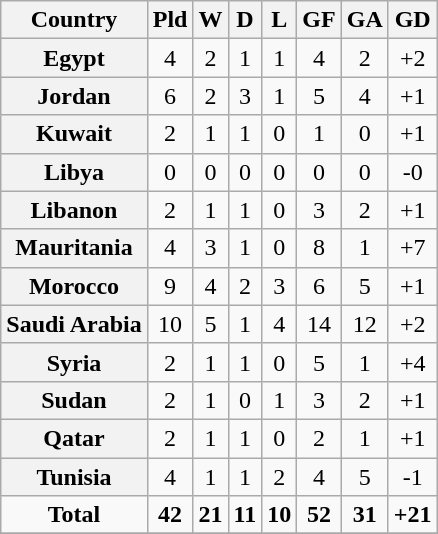<table class="wikitable plainrowheaders sortable" style="text-align:center">
<tr>
<th scope=col>Country</th>
<th scope=col>Pld</th>
<th scope=col>W</th>
<th scope=col>D</th>
<th scope=col>L</th>
<th scope=col>GF</th>
<th scope=col>GA</th>
<th scope=col>GD</th>
</tr>
<tr>
<th scope=row> Egypt</th>
<td>4</td>
<td>2</td>
<td>1</td>
<td>1</td>
<td>4</td>
<td>2</td>
<td>+2</td>
</tr>
<tr>
<th scope=row> Jordan</th>
<td>6</td>
<td>2</td>
<td>3</td>
<td>1</td>
<td>5</td>
<td>4</td>
<td>+1</td>
</tr>
<tr>
<th scope=row> Kuwait</th>
<td>2</td>
<td>1</td>
<td>1</td>
<td>0</td>
<td>1</td>
<td>0</td>
<td>+1</td>
</tr>
<tr>
<th scope=row> Libya</th>
<td>0</td>
<td>0</td>
<td>0</td>
<td>0</td>
<td>0</td>
<td>0</td>
<td>-0</td>
</tr>
<tr>
<th scope=row> Libanon</th>
<td>2</td>
<td>1</td>
<td>1</td>
<td>0</td>
<td>3</td>
<td>2</td>
<td>+1</td>
</tr>
<tr>
<th scope=row> Mauritania</th>
<td>4</td>
<td>3</td>
<td>1</td>
<td>0</td>
<td>8</td>
<td>1</td>
<td>+7</td>
</tr>
<tr>
<th scope=row> Morocco</th>
<td>9</td>
<td>4</td>
<td>2</td>
<td>3</td>
<td>6</td>
<td>5</td>
<td>+1</td>
</tr>
<tr>
<th scope=row> Saudi Arabia</th>
<td>10</td>
<td>5</td>
<td>1</td>
<td>4</td>
<td>14</td>
<td>12</td>
<td>+2</td>
</tr>
<tr>
<th scope=row> Syria</th>
<td>2</td>
<td>1</td>
<td>1</td>
<td>0</td>
<td>5</td>
<td>1</td>
<td>+4</td>
</tr>
<tr>
<th scope=row> Sudan</th>
<td>2</td>
<td>1</td>
<td>0</td>
<td>1</td>
<td>3</td>
<td>2</td>
<td>+1</td>
</tr>
<tr>
<th scope=row> Qatar</th>
<td>2</td>
<td>1</td>
<td>1</td>
<td>0</td>
<td>2</td>
<td>1</td>
<td>+1</td>
</tr>
<tr>
<th scope=row> Tunisia</th>
<td>4</td>
<td>1</td>
<td>1</td>
<td>2</td>
<td>4</td>
<td>5</td>
<td>-1</td>
</tr>
<tr>
<td align-"center"><strong>Total</strong></td>
<td><strong>42</strong></td>
<td><strong>21</strong></td>
<td><strong>11</strong></td>
<td><strong>10</strong></td>
<td><strong>52</strong></td>
<td><strong>31</strong></td>
<td><strong>+21</strong></td>
</tr>
<tr>
</tr>
</table>
